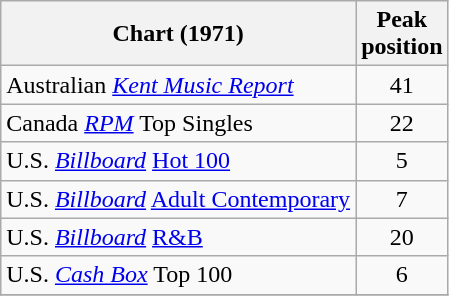<table class="wikitable sortable">
<tr>
<th>Chart (1971)</th>
<th>Peak<br>position</th>
</tr>
<tr>
<td>Australian <em><a href='#'>Kent Music Report</a></em></td>
<td style="text-align:center;">41</td>
</tr>
<tr>
<td>Canada <em><a href='#'>RPM</a></em> Top Singles</td>
<td style="text-align:center;">22</td>
</tr>
<tr>
<td>U.S. <em><a href='#'>Billboard</a></em> <a href='#'>Hot 100</a></td>
<td style="text-align:center;">5</td>
</tr>
<tr>
<td>U.S. <em><a href='#'>Billboard</a></em> <a href='#'>Adult Contemporary</a></td>
<td style="text-align:center;">7</td>
</tr>
<tr>
<td>U.S. <em><a href='#'>Billboard</a></em> <a href='#'>R&B</a></td>
<td style="text-align:center;">20</td>
</tr>
<tr>
<td>U.S. <a href='#'><em>Cash Box</em></a> Top 100</td>
<td align="center">6</td>
</tr>
<tr>
</tr>
</table>
